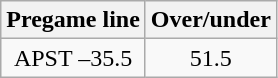<table class="wikitable">
<tr align="center">
<th style=>Pregame line</th>
<th style=>Over/under</th>
</tr>
<tr align="center">
<td>APST –35.5</td>
<td>51.5</td>
</tr>
</table>
